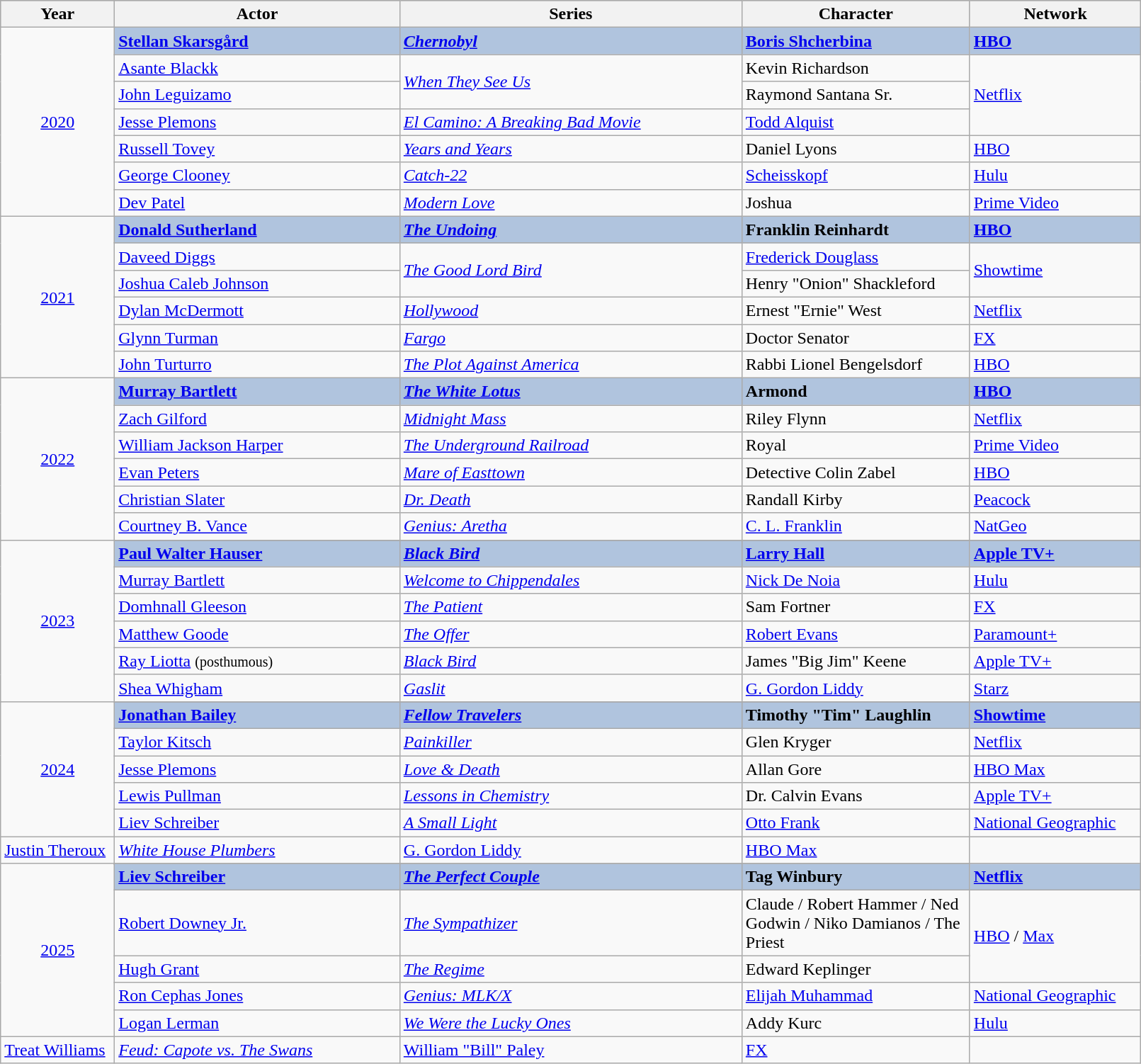<table class="wikitable" style="width:85%">
<tr style="background:#bebebe;">
<th style="width:10%;">Year</th>
<th style="wodth:25%;">Actor</th>
<th style="width:30%;">Series</th>
<th style="width:20%;">Character</th>
<th style="width:15%;">Network</th>
</tr>
<tr>
<td rowspan="7" style="text-align:center;"><a href='#'>2020</a><br></td>
<td style="background:#B0C4DE;"><strong><a href='#'>Stellan Skarsgård</a></strong></td>
<td style="background:#B0C4DE;"><strong><em><a href='#'>Chernobyl</a></em></strong></td>
<td style="background:#B0C4DE;"><strong><a href='#'>Boris Shcherbina</a></strong></td>
<td style="background:#B0C4DE;"><strong><a href='#'>HBO</a></strong></td>
</tr>
<tr>
<td><a href='#'>Asante Blackk</a></td>
<td rowspan="2"><em><a href='#'>When They See Us</a></em></td>
<td>Kevin Richardson</td>
<td rowspan="3"><a href='#'>Netflix</a></td>
</tr>
<tr>
<td><a href='#'>John Leguizamo</a></td>
<td>Raymond Santana Sr.</td>
</tr>
<tr>
<td><a href='#'>Jesse Plemons</a></td>
<td><em><a href='#'>El Camino: A Breaking Bad Movie</a></em></td>
<td><a href='#'>Todd Alquist</a></td>
</tr>
<tr>
<td><a href='#'>Russell Tovey</a></td>
<td><em><a href='#'>Years and Years</a></em></td>
<td>Daniel Lyons</td>
<td><a href='#'>HBO</a></td>
</tr>
<tr>
<td><a href='#'>George Clooney</a></td>
<td><em><a href='#'>Catch-22</a></em></td>
<td><a href='#'>Scheisskopf</a></td>
<td><a href='#'>Hulu</a></td>
</tr>
<tr>
<td><a href='#'>Dev Patel</a></td>
<td><em><a href='#'>Modern Love</a></em></td>
<td>Joshua</td>
<td><a href='#'>Prime Video</a></td>
</tr>
<tr>
<td rowspan="6" style="text-align:center;"><a href='#'>2021</a><br></td>
<td style="background:#B0C4DE;"><strong><a href='#'>Donald Sutherland</a></strong></td>
<td style="background:#B0C4DE;"><strong><em><a href='#'>The Undoing</a></em></strong></td>
<td style="background:#B0C4DE;"><strong>Franklin Reinhardt</strong></td>
<td style="background:#B0C4DE;"><strong><a href='#'>HBO</a></strong></td>
</tr>
<tr>
<td><a href='#'>Daveed Diggs</a></td>
<td rowspan="2"><em><a href='#'>The Good Lord Bird</a></em></td>
<td><a href='#'>Frederick Douglass</a></td>
<td rowspan="2"><a href='#'>Showtime</a></td>
</tr>
<tr>
<td><a href='#'>Joshua Caleb Johnson</a></td>
<td>Henry "Onion" Shackleford</td>
</tr>
<tr>
<td><a href='#'>Dylan McDermott</a></td>
<td><em><a href='#'>Hollywood</a></em></td>
<td>Ernest "Ernie" West</td>
<td><a href='#'>Netflix</a></td>
</tr>
<tr>
<td><a href='#'>Glynn Turman</a></td>
<td><em><a href='#'>Fargo</a></em></td>
<td>Doctor Senator</td>
<td><a href='#'>FX</a></td>
</tr>
<tr>
<td><a href='#'>John Turturro</a></td>
<td><em><a href='#'>The Plot Against America</a></em></td>
<td>Rabbi Lionel Bengelsdorf</td>
<td><a href='#'>HBO</a></td>
</tr>
<tr>
<td rowspan="6" style="text-align:center;"><a href='#'>2022</a><br></td>
<td style="background:#B0C4DE;"><strong><a href='#'>Murray Bartlett</a></strong></td>
<td style="background:#B0C4DE;"><strong><em><a href='#'>The White Lotus</a></em></strong></td>
<td style="background:#B0C4DE;"><strong>Armond</strong></td>
<td style="background:#B0C4DE;"><strong><a href='#'>HBO</a></strong></td>
</tr>
<tr>
<td><a href='#'>Zach Gilford</a></td>
<td><em><a href='#'>Midnight Mass</a></em></td>
<td>Riley Flynn</td>
<td><a href='#'>Netflix</a></td>
</tr>
<tr>
<td><a href='#'>William Jackson Harper</a></td>
<td><em><a href='#'>The Underground Railroad</a></em></td>
<td>Royal</td>
<td><a href='#'>Prime Video</a></td>
</tr>
<tr>
<td><a href='#'>Evan Peters</a></td>
<td><em><a href='#'>Mare of Easttown</a></em></td>
<td>Detective Colin Zabel</td>
<td><a href='#'>HBO</a></td>
</tr>
<tr>
<td><a href='#'>Christian Slater</a></td>
<td><em><a href='#'>Dr. Death</a></em></td>
<td>Randall Kirby</td>
<td><a href='#'>Peacock</a></td>
</tr>
<tr>
<td><a href='#'>Courtney B. Vance</a></td>
<td><em><a href='#'>Genius: Aretha</a></em></td>
<td><a href='#'>C. L. Franklin</a></td>
<td><a href='#'>NatGeo</a></td>
</tr>
<tr>
<td rowspan="7" style="text-align:center;"><a href='#'>2023</a><br></td>
</tr>
<tr style="background:#B0C4DE;">
<td><strong><a href='#'>Paul Walter Hauser</a></strong></td>
<td><strong><em><a href='#'>Black Bird</a></em></strong></td>
<td><strong><a href='#'>Larry Hall</a></strong></td>
<td><strong><a href='#'>Apple TV+</a></strong></td>
</tr>
<tr>
<td><a href='#'>Murray Bartlett</a></td>
<td><em><a href='#'>Welcome to Chippendales</a></em></td>
<td><a href='#'>Nick De Noia</a></td>
<td><a href='#'>Hulu</a></td>
</tr>
<tr>
<td><a href='#'>Domhnall Gleeson</a></td>
<td><em><a href='#'>The Patient</a></em></td>
<td>Sam Fortner</td>
<td><a href='#'>FX</a></td>
</tr>
<tr>
<td><a href='#'>Matthew Goode</a></td>
<td><em><a href='#'>The Offer</a></em></td>
<td><a href='#'>Robert Evans</a></td>
<td><a href='#'>Paramount+</a></td>
</tr>
<tr>
<td><a href='#'>Ray Liotta</a> <small>(posthumous)</small></td>
<td><em><a href='#'>Black Bird</a></em></td>
<td>James "Big Jim" Keene</td>
<td><a href='#'>Apple TV+</a></td>
</tr>
<tr>
<td><a href='#'>Shea Whigham</a></td>
<td><em><a href='#'>Gaslit</a></em></td>
<td><a href='#'>G. Gordon Liddy</a></td>
<td><a href='#'>Starz</a></td>
</tr>
<tr>
<td rowspan="7" style="text-align:center;"><a href='#'>2024</a><br></td>
</tr>
<tr>
</tr>
<tr style="background:#B0C4DE;">
<td><strong><a href='#'>Jonathan Bailey</a></strong></td>
<td><strong><em><a href='#'>Fellow Travelers</a></em></strong></td>
<td><strong>Timothy "Tim" Laughlin</strong></td>
<td><strong><a href='#'>Showtime</a></strong></td>
</tr>
<tr>
<td><a href='#'>Taylor Kitsch</a></td>
<td><em><a href='#'>Painkiller</a></em></td>
<td>Glen Kryger</td>
<td><a href='#'>Netflix</a></td>
</tr>
<tr>
<td><a href='#'>Jesse Plemons</a></td>
<td><em><a href='#'>Love & Death</a></em></td>
<td>Allan Gore</td>
<td><a href='#'>HBO Max</a></td>
</tr>
<tr>
<td><a href='#'>Lewis Pullman</a></td>
<td><em><a href='#'>Lessons in Chemistry</a></em></td>
<td>Dr. Calvin Evans</td>
<td><a href='#'>Apple TV+</a></td>
</tr>
<tr>
<td><a href='#'>Liev Schreiber</a></td>
<td><em><a href='#'>A Small Light</a></em></td>
<td><a href='#'>Otto Frank</a></td>
<td><a href='#'>National Geographic</a></td>
</tr>
<tr>
<td><a href='#'>Justin Theroux</a></td>
<td><em><a href='#'>White House Plumbers</a></em></td>
<td><a href='#'>G. Gordon Liddy</a></td>
<td><a href='#'>HBO Max</a></td>
</tr>
<tr>
<td rowspan="7" style="text-align:center;"><a href='#'>2025</a><br></td>
</tr>
<tr>
</tr>
<tr style="background:#B0C4DE;">
<td><strong><a href='#'>Liev Schreiber</a></strong></td>
<td><strong><em><a href='#'>The Perfect Couple</a></em></strong></td>
<td><strong>Tag Winbury</strong></td>
<td><strong><a href='#'>Netflix</a></strong></td>
</tr>
<tr>
<td><a href='#'>Robert Downey Jr.</a></td>
<td><em><a href='#'>The Sympathizer</a></em></td>
<td>Claude / Robert Hammer / Ned Godwin / Niko Damianos / The Priest</td>
<td rowspan="2"><a href='#'>HBO</a> / <a href='#'>Max</a></td>
</tr>
<tr>
<td><a href='#'>Hugh Grant</a></td>
<td><em><a href='#'>The Regime</a></em></td>
<td>Edward Keplinger</td>
</tr>
<tr>
<td><a href='#'>Ron Cephas Jones</a> </td>
<td><em><a href='#'>Genius: MLK/X</a></em></td>
<td><a href='#'>Elijah Muhammad</a></td>
<td><a href='#'>National Geographic</a></td>
</tr>
<tr>
<td><a href='#'>Logan Lerman</a></td>
<td><em><a href='#'>We Were the Lucky Ones</a></em></td>
<td>Addy Kurc</td>
<td><a href='#'>Hulu</a></td>
</tr>
<tr>
<td><a href='#'>Treat Williams</a> </td>
<td><em><a href='#'>Feud: Capote vs. The Swans</a></em></td>
<td><a href='#'>William "Bill" Paley</a></td>
<td><a href='#'>FX</a></td>
</tr>
</table>
